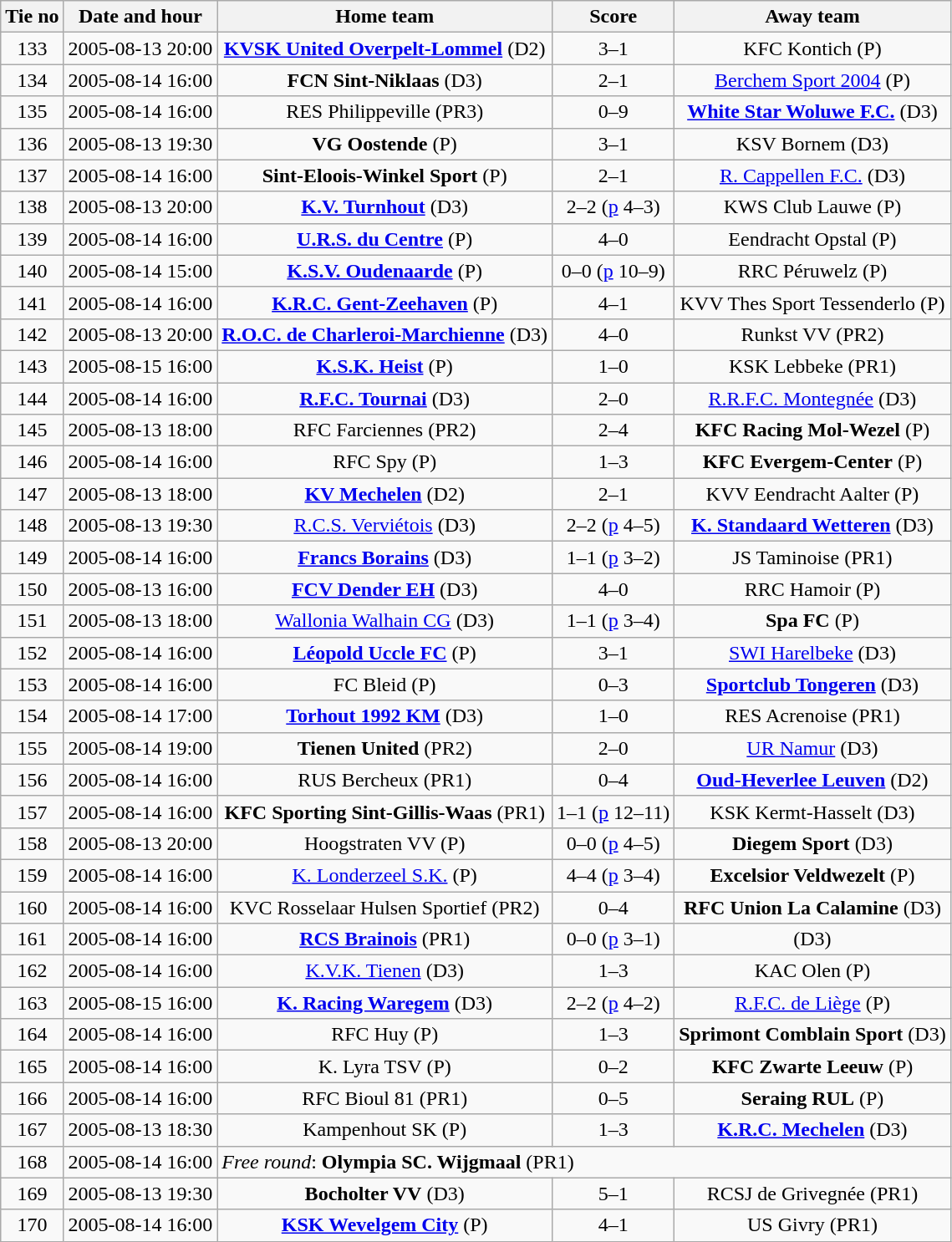<table class="wikitable" style="text-align: center">
<tr>
<th>Tie no</th>
<th>Date and hour</th>
<th>Home team</th>
<th>Score</th>
<th>Away team</th>
</tr>
<tr>
<td>133</td>
<td>2005-08-13 20:00</td>
<td><strong><a href='#'>KVSK United Overpelt-Lommel</a></strong> (D2)</td>
<td>3–1</td>
<td>KFC Kontich (P)</td>
</tr>
<tr>
<td>134</td>
<td>2005-08-14 16:00</td>
<td><strong>FCN Sint-Niklaas</strong> (D3)</td>
<td>2–1</td>
<td><a href='#'>Berchem Sport 2004</a> (P)</td>
</tr>
<tr>
<td>135</td>
<td>2005-08-14 16:00</td>
<td>RES Philippeville (PR3)</td>
<td>0–9</td>
<td><strong><a href='#'>White Star Woluwe F.C.</a></strong> (D3)</td>
</tr>
<tr>
<td>136</td>
<td>2005-08-13 19:30</td>
<td><strong>VG Oostende</strong> (P)</td>
<td>3–1</td>
<td>KSV Bornem (D3)</td>
</tr>
<tr>
<td>137</td>
<td>2005-08-14 16:00</td>
<td><strong>Sint-Eloois-Winkel Sport</strong> (P)</td>
<td>2–1</td>
<td><a href='#'>R. Cappellen F.C.</a> (D3)</td>
</tr>
<tr>
<td>138</td>
<td>2005-08-13 20:00</td>
<td><strong><a href='#'>K.V. Turnhout</a></strong> (D3)</td>
<td>2–2 (<a href='#'>p</a> 4–3)</td>
<td>KWS Club Lauwe (P)</td>
</tr>
<tr>
<td>139</td>
<td>2005-08-14 16:00</td>
<td><strong><a href='#'>U.R.S. du Centre</a></strong> (P)</td>
<td>4–0</td>
<td>Eendracht Opstal (P)</td>
</tr>
<tr>
<td>140</td>
<td>2005-08-14 15:00</td>
<td><strong><a href='#'>K.S.V. Oudenaarde</a></strong> (P)</td>
<td>0–0 (<a href='#'>p</a> 10–9)</td>
<td>RRC Péruwelz (P)</td>
</tr>
<tr>
<td>141</td>
<td>2005-08-14 16:00</td>
<td><strong><a href='#'>K.R.C. Gent-Zeehaven</a></strong> (P)</td>
<td>4–1</td>
<td>KVV Thes Sport Tessenderlo (P)</td>
</tr>
<tr>
<td>142</td>
<td>2005-08-13 20:00</td>
<td><strong><a href='#'>R.O.C. de Charleroi-Marchienne</a></strong> (D3)</td>
<td>4–0</td>
<td>Runkst VV (PR2)</td>
</tr>
<tr>
<td>143</td>
<td>2005-08-15 16:00</td>
<td><strong><a href='#'>K.S.K. Heist</a></strong> (P)</td>
<td>1–0</td>
<td>KSK Lebbeke (PR1)</td>
</tr>
<tr>
<td>144</td>
<td>2005-08-14 16:00</td>
<td><strong><a href='#'>R.F.C. Tournai</a></strong> (D3)</td>
<td>2–0</td>
<td><a href='#'>R.R.F.C. Montegnée</a> (D3)</td>
</tr>
<tr>
<td>145</td>
<td>2005-08-13 18:00</td>
<td>RFC Farciennes (PR2)</td>
<td>2–4</td>
<td><strong>KFC Racing Mol-Wezel</strong> (P)</td>
</tr>
<tr>
<td>146</td>
<td>2005-08-14 16:00</td>
<td>RFC Spy (P)</td>
<td>1–3</td>
<td><strong>KFC Evergem-Center</strong> (P)</td>
</tr>
<tr>
<td>147</td>
<td>2005-08-13 18:00</td>
<td><strong><a href='#'>KV Mechelen</a></strong> (D2)</td>
<td>2–1</td>
<td>KVV Eendracht Aalter (P)</td>
</tr>
<tr>
<td>148</td>
<td>2005-08-13 19:30</td>
<td><a href='#'>R.C.S. Verviétois</a> (D3)</td>
<td>2–2 (<a href='#'>p</a> 4–5)</td>
<td><strong><a href='#'>K. Standaard Wetteren</a></strong> (D3)</td>
</tr>
<tr>
<td>149</td>
<td>2005-08-14 16:00</td>
<td><strong><a href='#'>Francs Borains</a></strong> (D3)</td>
<td>1–1 (<a href='#'>p</a> 3–2)</td>
<td>JS Taminoise (PR1)</td>
</tr>
<tr>
<td>150</td>
<td>2005-08-13 16:00</td>
<td><strong><a href='#'>FCV Dender EH</a></strong> (D3)</td>
<td>4–0</td>
<td>RRC Hamoir (P)</td>
</tr>
<tr>
<td>151</td>
<td>2005-08-13 18:00</td>
<td><a href='#'>Wallonia Walhain CG</a> (D3)</td>
<td>1–1 (<a href='#'>p</a> 3–4)</td>
<td><strong>Spa FC</strong> (P)</td>
</tr>
<tr>
<td>152</td>
<td>2005-08-14 16:00</td>
<td><strong><a href='#'>Léopold Uccle FC</a></strong> (P)</td>
<td>3–1</td>
<td><a href='#'>SWI Harelbeke</a> (D3)</td>
</tr>
<tr>
<td>153</td>
<td>2005-08-14 16:00</td>
<td>FC Bleid (P)</td>
<td>0–3</td>
<td><strong><a href='#'>Sportclub Tongeren</a></strong> (D3)</td>
</tr>
<tr>
<td>154</td>
<td>2005-08-14 17:00</td>
<td><strong><a href='#'>Torhout 1992 KM</a></strong> (D3)</td>
<td>1–0</td>
<td>RES Acrenoise (PR1)</td>
</tr>
<tr>
<td>155</td>
<td>2005-08-14 19:00</td>
<td><strong>Tienen United</strong> (PR2)</td>
<td>2–0</td>
<td><a href='#'>UR Namur</a> (D3)</td>
</tr>
<tr>
<td>156</td>
<td>2005-08-14 16:00</td>
<td>RUS Bercheux (PR1)</td>
<td>0–4</td>
<td><strong><a href='#'>Oud-Heverlee Leuven</a></strong> (D2)</td>
</tr>
<tr>
<td>157</td>
<td>2005-08-14 16:00</td>
<td><strong>KFC Sporting Sint-Gillis-Waas</strong> (PR1)</td>
<td>1–1 (<a href='#'>p</a> 12–11)</td>
<td>KSK Kermt-Hasselt (D3)</td>
</tr>
<tr>
<td>158</td>
<td>2005-08-13 20:00</td>
<td>Hoogstraten VV (P)</td>
<td>0–0 (<a href='#'>p</a> 4–5)</td>
<td><strong>Diegem Sport</strong> (D3)</td>
</tr>
<tr>
<td>159</td>
<td>2005-08-14 16:00</td>
<td><a href='#'>K. Londerzeel S.K.</a> (P)</td>
<td>4–4 (<a href='#'>p</a> 3–4)</td>
<td><strong>Excelsior Veldwezelt</strong> (P)</td>
</tr>
<tr>
<td>160</td>
<td>2005-08-14 16:00</td>
<td>KVC Rosselaar Hulsen Sportief (PR2)</td>
<td>0–4</td>
<td><strong>RFC Union La Calamine</strong> (D3)</td>
</tr>
<tr>
<td>161</td>
<td>2005-08-14 16:00</td>
<td><strong><a href='#'>RCS Brainois</a></strong> (PR1)</td>
<td>0–0 (<a href='#'>p</a> 3–1)</td>
<td> (D3)</td>
</tr>
<tr>
<td>162</td>
<td>2005-08-14 16:00</td>
<td><a href='#'>K.V.K. Tienen</a> (D3)</td>
<td>1–3</td>
<td>KAC Olen (P)</td>
</tr>
<tr>
<td>163</td>
<td>2005-08-15 16:00</td>
<td><strong><a href='#'>K. Racing Waregem</a></strong> (D3)</td>
<td>2–2 (<a href='#'>p</a> 4–2)</td>
<td><a href='#'>R.F.C. de Liège</a> (P)</td>
</tr>
<tr>
<td>164</td>
<td>2005-08-14 16:00</td>
<td>RFC Huy (P)</td>
<td>1–3</td>
<td><strong>Sprimont Comblain Sport</strong> (D3)</td>
</tr>
<tr>
<td>165</td>
<td>2005-08-14 16:00</td>
<td>K. Lyra TSV (P)</td>
<td>0–2</td>
<td><strong>KFC Zwarte Leeuw</strong> (P)</td>
</tr>
<tr>
<td>166</td>
<td>2005-08-14 16:00</td>
<td>RFC Bioul 81 (PR1)</td>
<td>0–5</td>
<td><strong>Seraing RUL</strong> (P)</td>
</tr>
<tr>
<td>167</td>
<td>2005-08-13 18:30</td>
<td>Kampenhout SK (P)</td>
<td>1–3</td>
<td><strong><a href='#'>K.R.C. Mechelen</a></strong> (D3)</td>
</tr>
<tr>
<td>168</td>
<td>2005-08-14 16:00</td>
<td colspan="3" style="text-align: left"><em>Free round</em>: <strong>Olympia SC. Wijgmaal</strong> (PR1)</td>
</tr>
<tr>
<td>169</td>
<td>2005-08-13 19:30</td>
<td><strong>Bocholter VV</strong> (D3)</td>
<td>5–1</td>
<td>RCSJ de Grivegnée (PR1)</td>
</tr>
<tr>
<td>170</td>
<td>2005-08-14 16:00</td>
<td><strong><a href='#'>KSK Wevelgem City</a></strong> (P)</td>
<td>4–1</td>
<td>US Givry (PR1)</td>
</tr>
</table>
